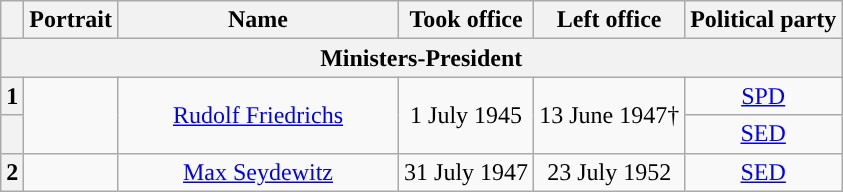<table class="wikitable" style="text-align:center">
<tr>
<th></th>
<th>Portrait</th>
<th width=180>Name<br></th>
<th>Took office</th>
<th>Left office</th>
<th>Political party</th>
</tr>
<tr>
<th colspan=6>Ministers-President</th>
</tr>
<tr>
<th style="background:">1</th>
<td rowspan=2></td>
<td rowspan=2><a href='#'>Rudolf Friedrichs</a><br></td>
<td rowspan=2>1 July 1945</td>
<td rowspan=2>13 June 1947†</td>
<td><a href='#'>SPD</a><br></td>
</tr>
<tr>
<th style="background:"></th>
<td><a href='#'>SED</a><br></td>
</tr>
<tr>
<th style="background:">2</th>
<td></td>
<td><a href='#'>Max Seydewitz</a><br></td>
<td>31 July 1947</td>
<td>23 July 1952</td>
<td><a href='#'>SED</a></td>
</tr>
</table>
